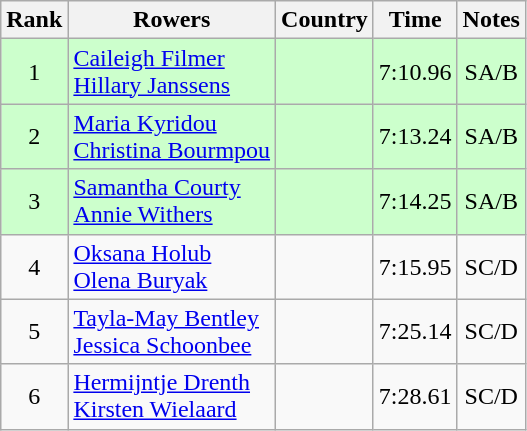<table class="wikitable" style="text-align:center">
<tr>
<th>Rank</th>
<th>Rowers</th>
<th>Country</th>
<th>Time</th>
<th>Notes</th>
</tr>
<tr bgcolor=ccffcc>
<td>1</td>
<td align="left"><a href='#'>Caileigh Filmer</a><br><a href='#'>Hillary Janssens</a></td>
<td align="left"></td>
<td>7:10.96</td>
<td>SA/B</td>
</tr>
<tr bgcolor=ccffcc>
<td>2</td>
<td align="left"><a href='#'>Maria Kyridou</a><br><a href='#'>Christina Bourmpou</a></td>
<td align="left"></td>
<td>7:13.24</td>
<td>SA/B</td>
</tr>
<tr bgcolor=ccffcc>
<td>3</td>
<td align="left"><a href='#'>Samantha Courty</a><br><a href='#'>Annie Withers</a></td>
<td align="left"></td>
<td>7:14.25</td>
<td>SA/B</td>
</tr>
<tr>
<td>4</td>
<td align="left"><a href='#'>Oksana Holub</a><br><a href='#'>Olena Buryak</a></td>
<td align="left"></td>
<td>7:15.95</td>
<td>SC/D</td>
</tr>
<tr>
<td>5</td>
<td align="left"><a href='#'>Tayla-May Bentley</a><br><a href='#'>Jessica Schoonbee</a></td>
<td align="left"></td>
<td>7:25.14</td>
<td>SC/D</td>
</tr>
<tr>
<td>6</td>
<td align="left"><a href='#'>Hermijntje Drenth</a><br><a href='#'>Kirsten Wielaard</a></td>
<td align="left"></td>
<td>7:28.61</td>
<td>SC/D</td>
</tr>
</table>
